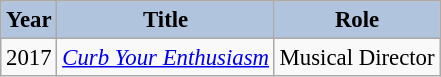<table class="wikitable" style="font-size:95%;">
<tr>
<th style="background:#B0C4DE;">Year</th>
<th style="background:#B0C4DE;">Title</th>
<th style="background:#B0C4DE;">Role</th>
</tr>
<tr>
<td>2017</td>
<td><em><a href='#'>Curb Your Enthusiasm</a></em></td>
<td>Musical Director</td>
</tr>
</table>
